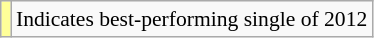<table class="wikitable" style="font-size:90%;">
<tr>
<td style="background-color:#FFFF99"></td>
<td>Indicates best-performing single of 2012</td>
</tr>
</table>
